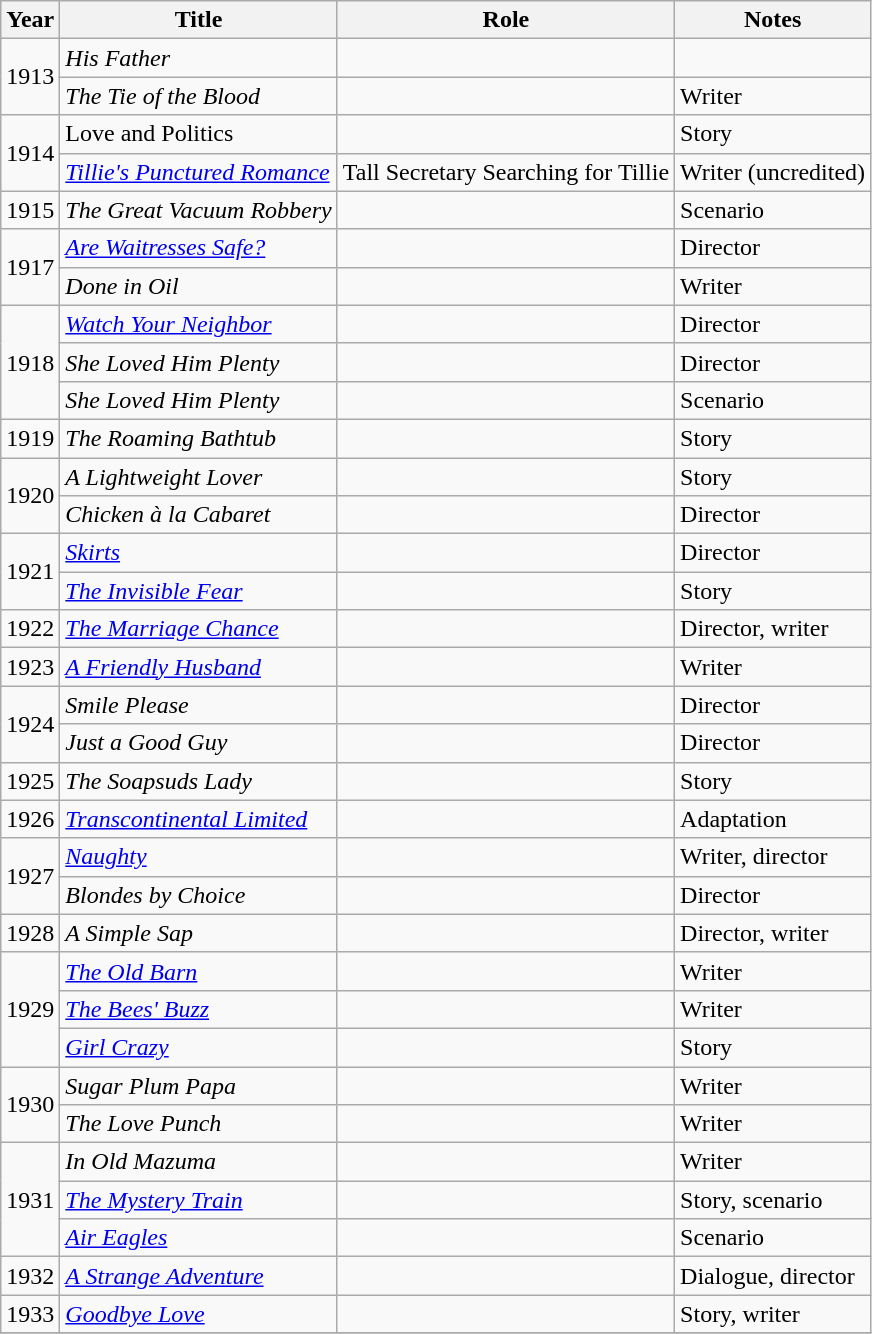<table class="wikitable sortable">
<tr>
<th>Year</th>
<th>Title</th>
<th>Role</th>
<th>Notes</th>
</tr>
<tr>
<td rowspan=2>1913</td>
<td><em>His Father</em></td>
<td></td>
<td></td>
</tr>
<tr>
<td><em>The Tie of the Blood</em></td>
<td></td>
<td>Writer</td>
</tr>
<tr>
<td rowspan=2>1914</td>
<td>Love and Politics</td>
<td></td>
<td>Story</td>
</tr>
<tr>
<td><em><a href='#'>Tillie's Punctured Romance</a></em></td>
<td>Tall Secretary Searching for Tillie</td>
<td>Writer (uncredited)</td>
</tr>
<tr>
<td>1915</td>
<td><em>The Great Vacuum Robbery</em></td>
<td></td>
<td>Scenario</td>
</tr>
<tr>
<td rowspan=2>1917</td>
<td><em><a href='#'>Are Waitresses Safe?</a></em></td>
<td></td>
<td>Director</td>
</tr>
<tr>
<td><em>Done in Oil</em></td>
<td></td>
<td>Writer</td>
</tr>
<tr>
<td rowspan=3>1918</td>
<td><em><a href='#'>Watch Your Neighbor</a></em></td>
<td></td>
<td>Director</td>
</tr>
<tr>
<td><em>She Loved Him Plenty</em></td>
<td></td>
<td>Director</td>
</tr>
<tr>
<td><em>She Loved Him Plenty</em></td>
<td></td>
<td>Scenario</td>
</tr>
<tr>
<td>1919</td>
<td><em>The Roaming Bathtub</em></td>
<td></td>
<td>Story</td>
</tr>
<tr>
<td rowspan=2>1920</td>
<td><em>A Lightweight Lover</em></td>
<td></td>
<td>Story</td>
</tr>
<tr>
<td><em>Chicken à la Cabaret</em></td>
<td></td>
<td>Director</td>
</tr>
<tr>
<td rowspan=2>1921</td>
<td><em><a href='#'>Skirts</a></em></td>
<td></td>
<td>Director</td>
</tr>
<tr>
<td><em><a href='#'>The Invisible Fear</a></em></td>
<td></td>
<td>Story</td>
</tr>
<tr>
<td>1922</td>
<td><em><a href='#'>The Marriage Chance</a></em></td>
<td></td>
<td>Director, writer</td>
</tr>
<tr>
<td>1923</td>
<td><em><a href='#'>A Friendly Husband</a></em></td>
<td></td>
<td>Writer</td>
</tr>
<tr>
<td rowspan=2>1924</td>
<td><em>Smile Please</em></td>
<td></td>
<td>Director</td>
</tr>
<tr>
<td><em>Just a Good Guy</em></td>
<td></td>
<td>Director</td>
</tr>
<tr>
<td>1925</td>
<td><em>The Soapsuds Lady</em></td>
<td></td>
<td>Story</td>
</tr>
<tr>
<td>1926</td>
<td><em><a href='#'>Transcontinental Limited</a></em></td>
<td></td>
<td>Adaptation</td>
</tr>
<tr>
<td rowspan=2>1927</td>
<td><em><a href='#'>Naughty</a></em></td>
<td></td>
<td>Writer, director</td>
</tr>
<tr>
<td><em>Blondes by Choice</em></td>
<td></td>
<td>Director</td>
</tr>
<tr>
<td>1928</td>
<td><em>A Simple Sap</em></td>
<td></td>
<td>Director, writer</td>
</tr>
<tr>
<td rowspan=3>1929</td>
<td><em><a href='#'>The Old Barn</a></em></td>
<td></td>
<td>Writer</td>
</tr>
<tr>
<td><em><a href='#'>The Bees' Buzz</a></em></td>
<td></td>
<td>Writer</td>
</tr>
<tr>
<td><em><a href='#'>Girl Crazy</a></em></td>
<td></td>
<td>Story</td>
</tr>
<tr>
<td rowspan=2>1930</td>
<td><em>Sugar Plum Papa</em></td>
<td></td>
<td>Writer</td>
</tr>
<tr>
<td><em>The Love Punch</em></td>
<td></td>
<td>Writer</td>
</tr>
<tr>
<td rowspan=3>1931</td>
<td><em>In Old Mazuma</em></td>
<td></td>
<td>Writer</td>
</tr>
<tr>
<td><em><a href='#'>The Mystery Train</a></em></td>
<td></td>
<td>Story, scenario</td>
</tr>
<tr>
<td><em><a href='#'>Air Eagles</a></em></td>
<td></td>
<td>Scenario</td>
</tr>
<tr>
<td>1932</td>
<td><em><a href='#'>A Strange Adventure</a></em></td>
<td></td>
<td>Dialogue, director</td>
</tr>
<tr>
<td>1933</td>
<td><em><a href='#'>Goodbye Love</a></em></td>
<td></td>
<td>Story, writer</td>
</tr>
<tr>
</tr>
</table>
